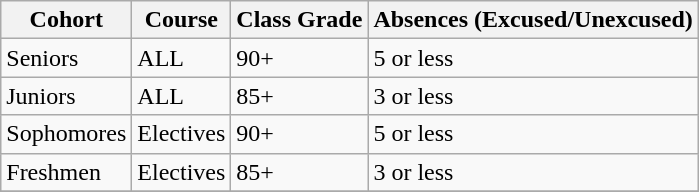<table class="wikitable">
<tr>
<th>Cohort</th>
<th>Course</th>
<th>Class Grade</th>
<th>Absences (Excused/Unexcused)</th>
</tr>
<tr>
<td>Seniors</td>
<td>ALL</td>
<td>90+</td>
<td>5 or less</td>
</tr>
<tr>
<td>Juniors</td>
<td>ALL</td>
<td>85+</td>
<td>3 or less</td>
</tr>
<tr>
<td>Sophomores</td>
<td>Electives</td>
<td>90+</td>
<td>5 or less</td>
</tr>
<tr>
<td>Freshmen</td>
<td>Electives</td>
<td>85+</td>
<td>3 or less</td>
</tr>
<tr>
</tr>
</table>
